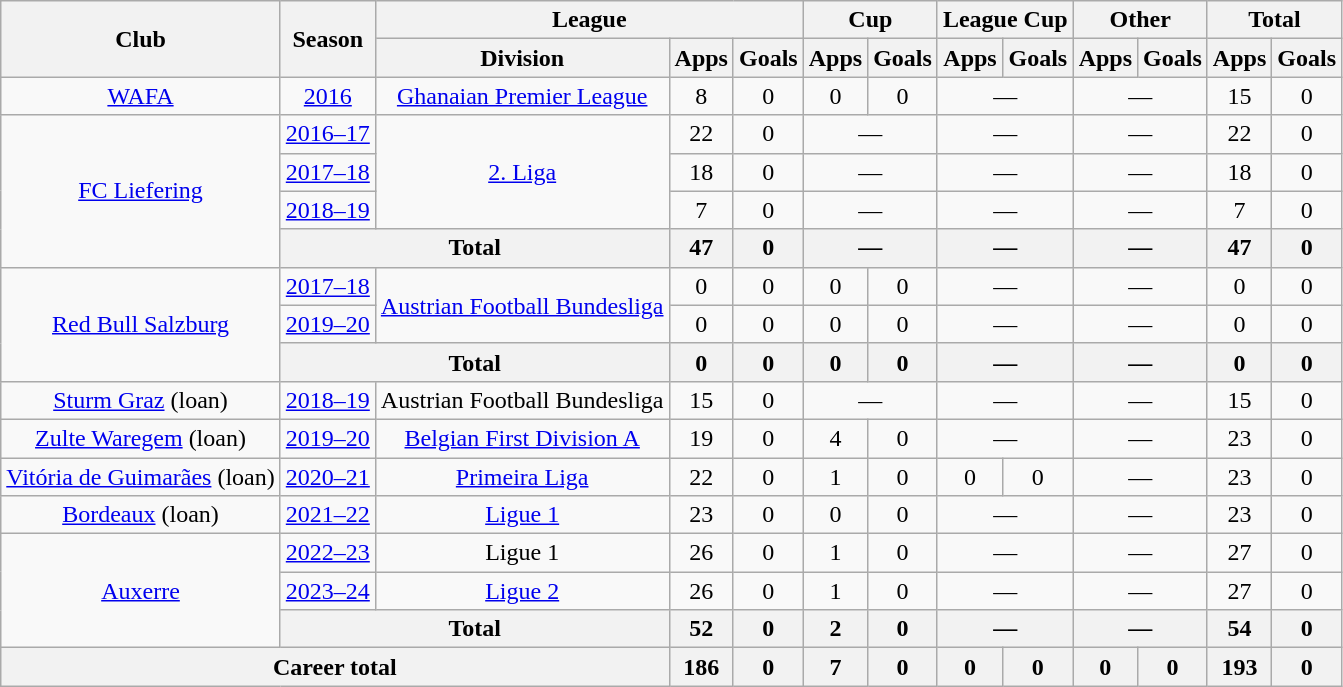<table class="wikitable" style="text-align:center">
<tr>
<th rowspan="2">Club</th>
<th rowspan="2">Season</th>
<th colspan="3">League</th>
<th colspan="2">Cup</th>
<th colspan="2">League Cup</th>
<th colspan="2">Other</th>
<th colspan="2">Total</th>
</tr>
<tr>
<th>Division</th>
<th>Apps</th>
<th>Goals</th>
<th>Apps</th>
<th>Goals</th>
<th>Apps</th>
<th>Goals</th>
<th>Apps</th>
<th>Goals</th>
<th>Apps</th>
<th>Goals</th>
</tr>
<tr>
<td><a href='#'>WAFA</a></td>
<td><a href='#'>2016</a></td>
<td><a href='#'>Ghanaian Premier League</a></td>
<td>8</td>
<td>0</td>
<td>0</td>
<td>0</td>
<td colspan="2">—</td>
<td colspan="2">—</td>
<td>15</td>
<td>0</td>
</tr>
<tr>
<td rowspan="4"><a href='#'>FC Liefering</a></td>
<td><a href='#'>2016–17</a></td>
<td rowspan="3"><a href='#'>2. Liga</a></td>
<td>22</td>
<td>0</td>
<td colspan="2">—</td>
<td colspan="2">—</td>
<td colspan="2">—</td>
<td>22</td>
<td>0</td>
</tr>
<tr>
<td><a href='#'>2017–18</a></td>
<td>18</td>
<td>0</td>
<td colspan="2">—</td>
<td colspan="2">—</td>
<td colspan="2">—</td>
<td>18</td>
<td>0</td>
</tr>
<tr>
<td><a href='#'>2018–19</a></td>
<td>7</td>
<td>0</td>
<td colspan="2">—</td>
<td colspan="2">—</td>
<td colspan="2">—</td>
<td>7</td>
<td>0</td>
</tr>
<tr>
<th colspan="2">Total</th>
<th>47</th>
<th>0</th>
<th colspan="2">—</th>
<th colspan="2">—</th>
<th colspan="2">—</th>
<th>47</th>
<th>0</th>
</tr>
<tr>
<td rowspan="3"><a href='#'>Red Bull Salzburg</a></td>
<td><a href='#'>2017–18</a></td>
<td rowspan="2"><a href='#'>Austrian Football Bundesliga</a></td>
<td>0</td>
<td>0</td>
<td>0</td>
<td>0</td>
<td colspan="2">—</td>
<td colspan="2">—</td>
<td>0</td>
<td>0</td>
</tr>
<tr>
<td><a href='#'>2019–20</a></td>
<td>0</td>
<td>0</td>
<td>0</td>
<td>0</td>
<td colspan="2">—</td>
<td colspan="2">—</td>
<td>0</td>
<td>0</td>
</tr>
<tr>
<th colspan="2">Total</th>
<th>0</th>
<th>0</th>
<th>0</th>
<th>0</th>
<th colspan="2">—</th>
<th colspan="2">—</th>
<th>0</th>
<th>0</th>
</tr>
<tr>
<td><a href='#'>Sturm Graz</a> (loan)</td>
<td><a href='#'>2018–19</a></td>
<td>Austrian Football Bundesliga</td>
<td>15</td>
<td>0</td>
<td colspan="2">—</td>
<td colspan="2">—</td>
<td colspan="2">—</td>
<td>15</td>
<td>0</td>
</tr>
<tr>
<td><a href='#'>Zulte Waregem</a> (loan)</td>
<td><a href='#'>2019–20</a></td>
<td><a href='#'>Belgian First Division A</a></td>
<td>19</td>
<td>0</td>
<td>4</td>
<td>0</td>
<td colspan="2">—</td>
<td colspan="2">—</td>
<td>23</td>
<td>0</td>
</tr>
<tr>
<td><a href='#'>Vitória de Guimarães</a> (loan)</td>
<td><a href='#'>2020–21</a></td>
<td><a href='#'>Primeira Liga</a></td>
<td>22</td>
<td>0</td>
<td>1</td>
<td>0</td>
<td>0</td>
<td>0</td>
<td colspan="2">—</td>
<td>23</td>
<td>0</td>
</tr>
<tr>
<td><a href='#'>Bordeaux</a> (loan)</td>
<td><a href='#'>2021–22</a></td>
<td><a href='#'>Ligue 1</a></td>
<td>23</td>
<td>0</td>
<td>0</td>
<td>0</td>
<td colspan="2">—</td>
<td colspan="2">—</td>
<td>23</td>
<td>0</td>
</tr>
<tr>
<td rowspan="3"><a href='#'>Auxerre</a></td>
<td><a href='#'>2022–23</a></td>
<td>Ligue 1</td>
<td>26</td>
<td>0</td>
<td>1</td>
<td>0</td>
<td colspan="2">—</td>
<td colspan="2">—</td>
<td>27</td>
<td>0</td>
</tr>
<tr>
<td><a href='#'>2023–24</a></td>
<td><a href='#'>Ligue 2</a></td>
<td>26</td>
<td>0</td>
<td>1</td>
<td>0</td>
<td colspan="2">—</td>
<td colspan="2">—</td>
<td>27</td>
<td>0</td>
</tr>
<tr>
<th colspan="2">Total</th>
<th>52</th>
<th>0</th>
<th>2</th>
<th>0</th>
<th colspan="2">—</th>
<th colspan="2">—</th>
<th>54</th>
<th>0</th>
</tr>
<tr>
<th colspan="3">Career total</th>
<th>186</th>
<th>0</th>
<th>7</th>
<th>0</th>
<th>0</th>
<th>0</th>
<th>0</th>
<th>0</th>
<th>193</th>
<th>0</th>
</tr>
</table>
